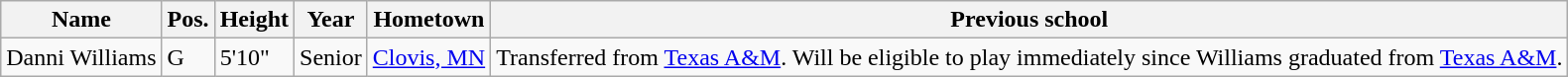<table class="wikitable sortable" border="1">
<tr>
<th>Name</th>
<th>Pos.</th>
<th>Height</th>
<th>Year</th>
<th>Hometown</th>
<th class="unsortable">Previous school</th>
</tr>
<tr>
<td>Danni Williams</td>
<td>G</td>
<td>5'10"</td>
<td>Senior</td>
<td><a href='#'>Clovis, MN</a></td>
<td>Transferred from <a href='#'>Texas A&M</a>. Will be eligible to play immediately since Williams graduated from <a href='#'>Texas A&M</a>.</td>
</tr>
</table>
